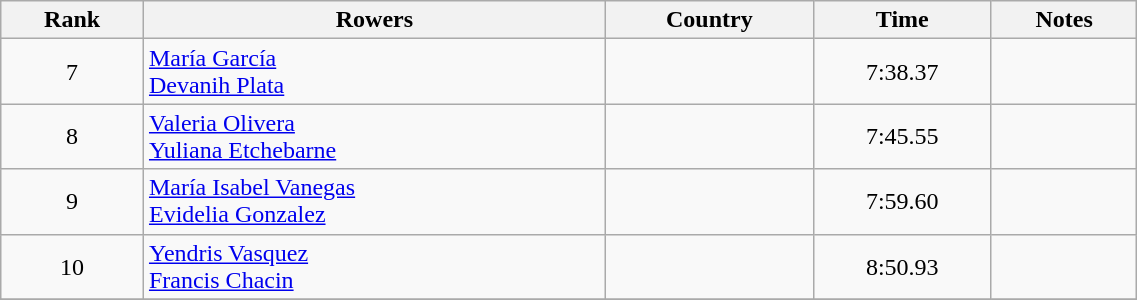<table class="wikitable" width=60% style="text-align:center">
<tr>
<th>Rank</th>
<th>Rowers</th>
<th>Country</th>
<th>Time</th>
<th>Notes</th>
</tr>
<tr>
<td>7</td>
<td align=left><a href='#'>María García</a><br><a href='#'>Devanih Plata</a></td>
<td align=left></td>
<td>7:38.37</td>
<td></td>
</tr>
<tr>
<td>8</td>
<td align=left><a href='#'>Valeria Olivera</a><br><a href='#'>Yuliana Etchebarne</a></td>
<td align=left></td>
<td>7:45.55</td>
<td></td>
</tr>
<tr>
<td>9</td>
<td align=left><a href='#'>María Isabel Vanegas</a><br><a href='#'>Evidelia Gonzalez</a></td>
<td align=left></td>
<td>7:59.60</td>
<td></td>
</tr>
<tr>
<td>10</td>
<td align=left><a href='#'>Yendris Vasquez</a><br><a href='#'>Francis Chacin</a></td>
<td align=left></td>
<td>8:50.93</td>
<td></td>
</tr>
<tr>
</tr>
</table>
